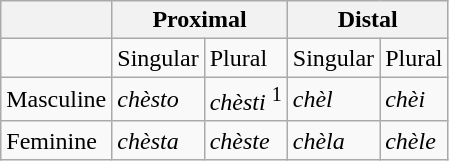<table class="wikitable">
<tr>
<th></th>
<th colspan=2><strong>Proximal</strong></th>
<th colspan=2><strong>Distal</strong></th>
</tr>
<tr>
<td></td>
<td>Singular</td>
<td>Plural</td>
<td>Singular</td>
<td>Plural</td>
</tr>
<tr>
<td>Masculine</td>
<td><em>chèsto</em></td>
<td><em>chèsti</em> <sup>1</sup></td>
<td><em>chèl</em></td>
<td><em>chèi</em></td>
</tr>
<tr>
<td>Feminine</td>
<td><em>chèsta</em></td>
<td><em>chèste</em></td>
<td><em>chèla</em></td>
<td><em>chèle</em></td>
</tr>
</table>
